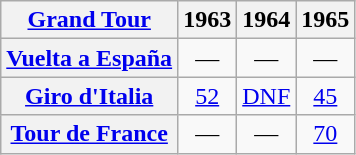<table class="wikitable plainrowheaders">
<tr>
<th scope="col"><a href='#'>Grand Tour</a></th>
<th scope="col">1963</th>
<th scope="col">1964</th>
<th scope="col">1965</th>
</tr>
<tr style="text-align:center;">
<th scope="row"> <a href='#'>Vuelta a España</a></th>
<td>—</td>
<td>—</td>
<td>—</td>
</tr>
<tr style="text-align:center;">
<th scope="row"> <a href='#'>Giro d'Italia</a></th>
<td><a href='#'>52</a></td>
<td><a href='#'>DNF</a></td>
<td><a href='#'>45</a></td>
</tr>
<tr style="text-align:center;">
<th scope="row"> <a href='#'>Tour de France</a></th>
<td>—</td>
<td>—</td>
<td><a href='#'>70</a></td>
</tr>
</table>
